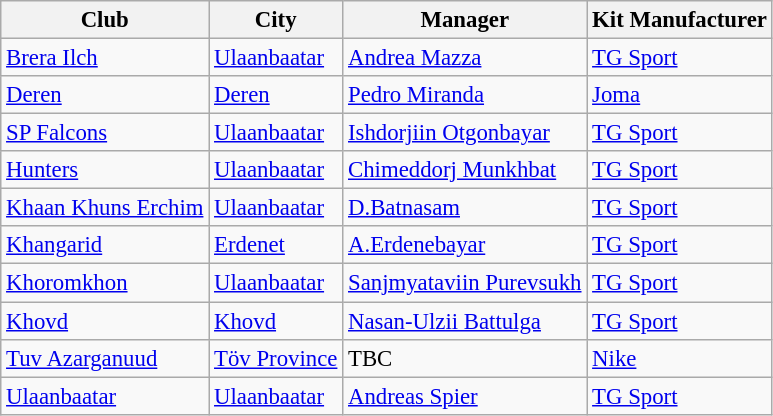<table class="wikitable sortable" style="font-size:95%">
<tr>
<th>Club</th>
<th>City</th>
<th>Manager</th>
<th>Kit Manufacturer</th>
</tr>
<tr>
<td><a href='#'>Brera Ilch</a></td>
<td><a href='#'>Ulaanbaatar</a></td>
<td> <a href='#'>Andrea Mazza</a></td>
<td><a href='#'>TG Sport</a></td>
</tr>
<tr>
<td><a href='#'>Deren</a></td>
<td><a href='#'>Deren</a></td>
<td> <a href='#'>Pedro Miranda</a></td>
<td><a href='#'>Joma</a></td>
</tr>
<tr>
<td><a href='#'>SP Falcons</a></td>
<td><a href='#'>Ulaanbaatar</a></td>
<td> <a href='#'>Ishdorjiin Otgonbayar</a></td>
<td><a href='#'>TG Sport</a></td>
</tr>
<tr>
<td><a href='#'>Hunters</a></td>
<td><a href='#'>Ulaanbaatar</a></td>
<td> <a href='#'>Chimeddorj Munkhbat</a></td>
<td><a href='#'>TG Sport</a></td>
</tr>
<tr>
<td><a href='#'>Khaan Khuns Erchim</a></td>
<td><a href='#'>Ulaanbaatar</a></td>
<td> <a href='#'>D.Batnasam</a></td>
<td><a href='#'>TG Sport</a></td>
</tr>
<tr>
<td><a href='#'>Khangarid</a></td>
<td><a href='#'>Erdenet</a></td>
<td> <a href='#'>A.Erdenebayar</a></td>
<td><a href='#'>TG Sport</a></td>
</tr>
<tr>
<td><a href='#'>Khoromkhon</a></td>
<td><a href='#'>Ulaanbaatar</a></td>
<td> <a href='#'>Sanjmyataviin Purevsukh</a></td>
<td><a href='#'>TG Sport</a></td>
</tr>
<tr>
<td><a href='#'>Khovd</a></td>
<td><a href='#'>Khovd</a></td>
<td> <a href='#'>Nasan-Ulzii Battulga</a></td>
<td><a href='#'>TG Sport</a></td>
</tr>
<tr>
<td><a href='#'>Tuv Azarganuud</a></td>
<td><a href='#'>Töv Province</a></td>
<td>TBC</td>
<td><a href='#'>Nike</a></td>
</tr>
<tr>
<td><a href='#'>Ulaanbaatar</a></td>
<td><a href='#'>Ulaanbaatar</a></td>
<td> <a href='#'>Andreas Spier</a></td>
<td><a href='#'>TG Sport</a></td>
</tr>
</table>
